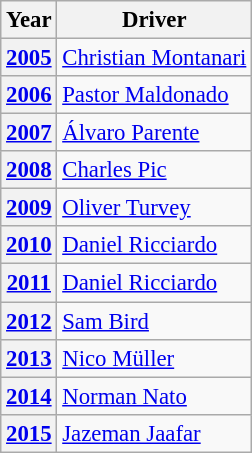<table class="wikitable" style="font-size: 95%;">
<tr>
<th>Year</th>
<th>Driver</th>
</tr>
<tr>
<th><a href='#'>2005</a></th>
<td> <a href='#'>Christian Montanari</a></td>
</tr>
<tr>
<th><a href='#'>2006</a></th>
<td> <a href='#'>Pastor Maldonado</a></td>
</tr>
<tr>
<th><a href='#'>2007</a></th>
<td> <a href='#'>Álvaro Parente</a></td>
</tr>
<tr>
<th><a href='#'>2008</a></th>
<td> <a href='#'>Charles Pic</a></td>
</tr>
<tr>
<th><a href='#'>2009</a></th>
<td> <a href='#'>Oliver Turvey</a></td>
</tr>
<tr>
<th><a href='#'>2010</a></th>
<td> <a href='#'>Daniel Ricciardo</a></td>
</tr>
<tr>
<th><a href='#'>2011</a></th>
<td> <a href='#'>Daniel Ricciardo</a></td>
</tr>
<tr>
<th><a href='#'>2012</a></th>
<td> <a href='#'>Sam Bird</a></td>
</tr>
<tr>
<th><a href='#'>2013</a></th>
<td> <a href='#'>Nico Müller</a></td>
</tr>
<tr>
<th><a href='#'>2014</a></th>
<td> <a href='#'>Norman Nato</a></td>
</tr>
<tr>
<th><a href='#'>2015</a></th>
<td> <a href='#'>Jazeman Jaafar</a></td>
</tr>
</table>
